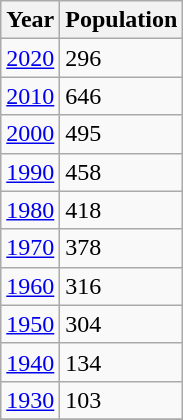<table class="wikitable">
<tr>
<th>Year</th>
<th>Population</th>
</tr>
<tr>
<td><a href='#'>2020</a></td>
<td>296</td>
</tr>
<tr>
<td><a href='#'>2010</a></td>
<td>646</td>
</tr>
<tr>
<td><a href='#'>2000</a></td>
<td>495</td>
</tr>
<tr>
<td><a href='#'>1990</a></td>
<td>458</td>
</tr>
<tr>
<td><a href='#'>1980</a></td>
<td>418</td>
</tr>
<tr>
<td><a href='#'>1970</a></td>
<td>378</td>
</tr>
<tr>
<td><a href='#'>1960</a></td>
<td>316</td>
</tr>
<tr>
<td><a href='#'>1950</a></td>
<td>304</td>
</tr>
<tr>
<td><a href='#'>1940</a></td>
<td>134</td>
</tr>
<tr>
<td><a href='#'>1930</a></td>
<td>103</td>
</tr>
<tr>
</tr>
</table>
